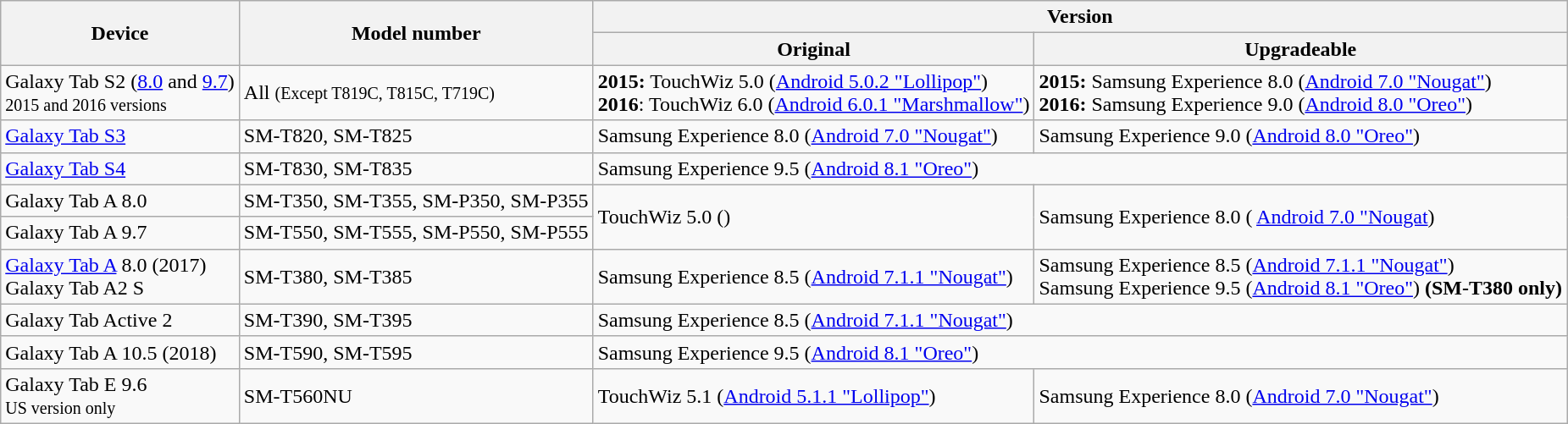<table class="wikitable">
<tr>
<th rowspan="2">Device</th>
<th rowspan="2">Model number</th>
<th colspan="2">Version</th>
</tr>
<tr>
<th>Original</th>
<th>Upgradeable</th>
</tr>
<tr>
<td>Galaxy Tab S2 (<a href='#'>8.0</a> and <a href='#'>9.7</a>)<br><small>2015 and 2016 versions</small></td>
<td>All <small>(Except T819C, T815C, T719C)</small></td>
<td><strong>2015:</strong> TouchWiz 5.0 (<a href='#'>Android 5.0.2 "Lollipop"</a>) <br><strong>2016</strong>: TouchWiz 6.0 (<a href='#'>Android 6.0.1 "Marshmallow"</a>)</td>
<td><strong>2015:</strong> Samsung Experience 8.0 (<a href='#'>Android 7.0 "Nougat"</a>)<br><strong>2016:</strong> Samsung Experience 9.0 (<a href='#'>Android 8.0 "Oreo"</a>)</td>
</tr>
<tr>
<td><a href='#'>Galaxy Tab S3</a></td>
<td>SM-T820, SM-T825</td>
<td>Samsung Experience 8.0 (<a href='#'>Android 7.0 "Nougat"</a>)</td>
<td>Samsung Experience 9.0 (<a href='#'>Android 8.0 "Oreo"</a>)</td>
</tr>
<tr>
<td><a href='#'>Galaxy Tab S4</a></td>
<td>SM-T830, SM-T835</td>
<td colspan="2">Samsung Experience 9.5 (<a href='#'>Android 8.1 "Oreo"</a>)</td>
</tr>
<tr>
<td>Galaxy Tab A 8.0</td>
<td>SM-T350, SM-T355, SM-P350, SM-P355</td>
<td rowspan="2">TouchWiz 5.0 (<a href='#'></a>)</td>
<td rowspan="2">Samsung Experience 8.0 ( <a href='#'>Android 7.0 "Nougat</a>)</td>
</tr>
<tr>
<td>Galaxy Tab A 9.7</td>
<td>SM-T550, SM-T555, SM-P550, SM-P555</td>
</tr>
<tr>
<td><a href='#'>Galaxy Tab A</a> 8.0 (2017)<br>Galaxy Tab A2 S</td>
<td>SM-T380, SM-T385</td>
<td>Samsung Experience 8.5 (<a href='#'>Android 7.1.1 "Nougat"</a>)</td>
<td>Samsung Experience 8.5 (<a href='#'>Android 7.1.1 "Nougat"</a>) <br>Samsung Experience 9.5 (<a href='#'>Android 8.1 "Oreo"</a>) <strong>(SM-T380 only)</strong></td>
</tr>
<tr>
<td>Galaxy Tab Active 2</td>
<td>SM-T390, SM-T395</td>
<td colspan="2">Samsung Experience 8.5 (<a href='#'>Android 7.1.1 "Nougat"</a>)</td>
</tr>
<tr>
<td>Galaxy Tab A 10.5 (2018)</td>
<td>SM-T590, SM-T595</td>
<td colspan="2">Samsung Experience 9.5 (<a href='#'>Android 8.1 "Oreo"</a>)</td>
</tr>
<tr>
<td>Galaxy Tab E 9.6<br><small>US version only</small></td>
<td>SM-T560NU</td>
<td>TouchWiz 5.1 (<a href='#'>Android 5.1.1 "Lollipop"</a>)</td>
<td>Samsung Experience 8.0 (<a href='#'>Android 7.0 "Nougat"</a>)</td>
</tr>
</table>
